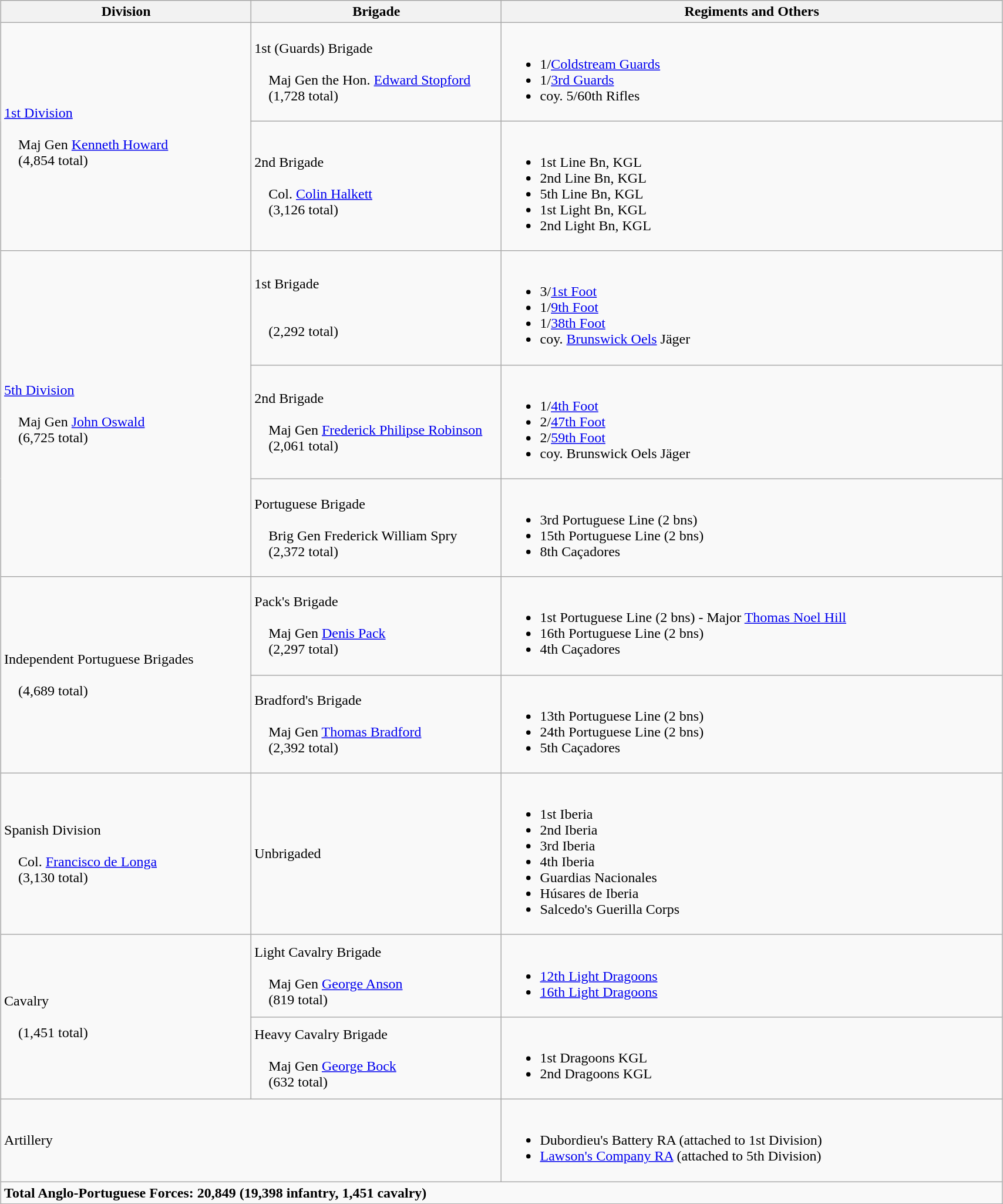<table class="wikitable" width="90%" style="margin: 1em auto 1em auto">
<tr>
<th style="width:25%;">Division</th>
<th style="width:25%;">Brigade</th>
<th>Regiments and Others</th>
</tr>
<tr>
<td rowspan=2><a href='#'>1st Division</a><br><br>    Maj Gen <a href='#'>Kenneth Howard</a>
<br>    (4,854 total)</td>
<td>1st (Guards) Brigade<br><br>    Maj Gen the Hon. <a href='#'>Edward Stopford</a>
<br>    (1,728 total)</td>
<td><br><ul><li>1/<a href='#'>Coldstream Guards</a></li><li>1/<a href='#'>3rd Guards</a></li><li>coy. 5/60th Rifles</li></ul></td>
</tr>
<tr>
<td>2nd Brigade<br><br>    Col. <a href='#'>Colin Halkett</a>
<br>    (3,126 total)</td>
<td><br><ul><li>1st Line Bn, KGL</li><li>2nd Line Bn, KGL</li><li>5th Line Bn, KGL</li><li>1st Light Bn, KGL</li><li>2nd Light Bn, KGL</li></ul></td>
</tr>
<tr>
<td rowspan=3><a href='#'>5th Division</a><br><br>    Maj Gen <a href='#'>John Oswald</a>
<br>    (6,725 total)</td>
<td>1st Brigade<br><br>    
<br>    (2,292 total)</td>
<td><br><ul><li>3/<a href='#'>1st Foot</a></li><li>1/<a href='#'>9th Foot</a></li><li>1/<a href='#'>38th Foot</a></li><li>coy. <a href='#'>Brunswick Oels</a> Jäger</li></ul></td>
</tr>
<tr>
<td>2nd Brigade<br><br>    Maj Gen <a href='#'>Frederick Philipse Robinson</a>
<br>    (2,061 total)</td>
<td><br><ul><li>1/<a href='#'>4th Foot</a></li><li>2/<a href='#'>47th Foot</a></li><li>2/<a href='#'>59th Foot</a></li><li>coy. Brunswick Oels Jäger</li></ul></td>
</tr>
<tr>
<td>Portuguese Brigade<br><br>    Brig Gen Frederick William Spry
<br>    (2,372 total)</td>
<td><br><ul><li>3rd Portuguese Line (2 bns)</li><li>15th Portuguese Line (2 bns)</li><li>8th Caçadores</li></ul></td>
</tr>
<tr>
<td rowspan=2>Independent Portuguese Brigades<br><br>    (4,689 total)</td>
<td>Pack's Brigade<br><br>    Maj Gen <a href='#'>Denis Pack</a>
<br>    (2,297 total)</td>
<td><br><ul><li>1st Portuguese Line (2 bns) - Major <a href='#'>Thomas Noel Hill</a></li><li>16th Portuguese Line (2 bns)</li><li>4th Caçadores</li></ul></td>
</tr>
<tr>
<td>Bradford's Brigade<br><br>    Maj Gen <a href='#'>Thomas Bradford</a>
<br>    (2,392 total)</td>
<td><br><ul><li>13th Portuguese Line (2 bns)</li><li>24th Portuguese Line (2 bns)</li><li>5th Caçadores</li></ul></td>
</tr>
<tr>
<td>Spanish Division <br><br>    Col. <a href='#'>Francisco de Longa</a>
<br>    (3,130 total)</td>
<td>Unbrigaded</td>
<td><br><ul><li>1st Iberia</li><li>2nd Iberia</li><li>3rd Iberia</li><li>4th Iberia</li><li>Guardias Nacionales</li><li>Húsares de Iberia</li><li>Salcedo's Guerilla Corps</li></ul></td>
</tr>
<tr>
<td rowspan=2>Cavalry<br><br>    (1,451 total)</td>
<td>Light Cavalry Brigade<br><br>    Maj Gen <a href='#'>George Anson</a>
<br>    (819 total)</td>
<td><br><ul><li><a href='#'>12th Light Dragoons</a></li><li><a href='#'>16th Light Dragoons</a></li></ul></td>
</tr>
<tr>
<td>Heavy Cavalry Brigade<br><br>    Maj Gen <a href='#'>George Bock</a>
<br>    (632 total)</td>
<td><br><ul><li>1st Dragoons KGL</li><li>2nd Dragoons KGL</li></ul></td>
</tr>
<tr>
<td colspan=2>Artillery</td>
<td><br><ul><li>Dubordieu's Battery RA (attached to 1st Division)</li><li><a href='#'>Lawson's Company RA</a> (attached to 5th Division)</li></ul></td>
</tr>
<tr>
<td colspan=3><strong>Total Anglo-Portuguese Forces: 20,849 (19,398 infantry, 1,451 cavalry)</strong></td>
</tr>
</table>
